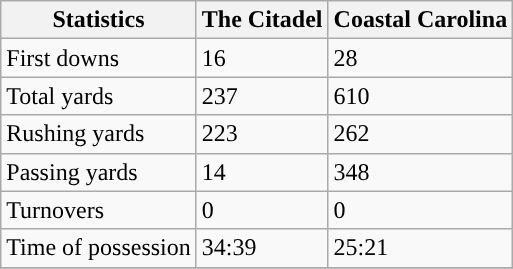<table class="wikitable">
<tr>
<th>Statistics</th>
<th>The Citadel</th>
<th>Coastal Carolina</th>
</tr>
<tr>
<td>First downs</td>
<td>16</td>
<td>28</td>
</tr>
<tr>
<td>Total yards</td>
<td>237</td>
<td>610</td>
</tr>
<tr>
<td>Rushing yards</td>
<td>223</td>
<td>262</td>
</tr>
<tr>
<td>Passing yards</td>
<td>14</td>
<td>348</td>
</tr>
<tr>
<td>Turnovers</td>
<td>0</td>
<td>0</td>
</tr>
<tr>
<td>Time of possession</td>
<td>34:39</td>
<td>25:21</td>
</tr>
<tr>
</tr>
</table>
